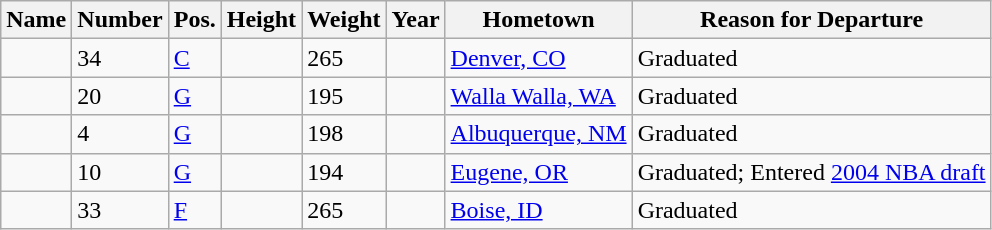<table class="wikitable sortable" border="1">
<tr>
<th>Name</th>
<th>Number</th>
<th>Pos.</th>
<th>Height</th>
<th>Weight</th>
<th>Year</th>
<th>Hometown</th>
<th class="unsortable">Reason for Departure</th>
</tr>
<tr>
<td></td>
<td>34</td>
<td><a href='#'>C</a></td>
<td></td>
<td>265</td>
<td></td>
<td><a href='#'>Denver, CO</a></td>
<td>Graduated</td>
</tr>
<tr>
<td></td>
<td>20</td>
<td><a href='#'>G</a></td>
<td></td>
<td>195</td>
<td></td>
<td><a href='#'>Walla Walla, WA</a></td>
<td>Graduated</td>
</tr>
<tr>
<td></td>
<td>4</td>
<td><a href='#'>G</a></td>
<td></td>
<td>198</td>
<td></td>
<td><a href='#'>Albuquerque, NM</a></td>
<td>Graduated</td>
</tr>
<tr>
<td></td>
<td>10</td>
<td><a href='#'>G</a></td>
<td></td>
<td>194</td>
<td></td>
<td><a href='#'>Eugene, OR</a></td>
<td>Graduated; Entered <a href='#'>2004 NBA draft</a></td>
</tr>
<tr>
<td></td>
<td>33</td>
<td><a href='#'>F</a></td>
<td></td>
<td>265</td>
<td></td>
<td><a href='#'>Boise, ID</a></td>
<td>Graduated</td>
</tr>
</table>
